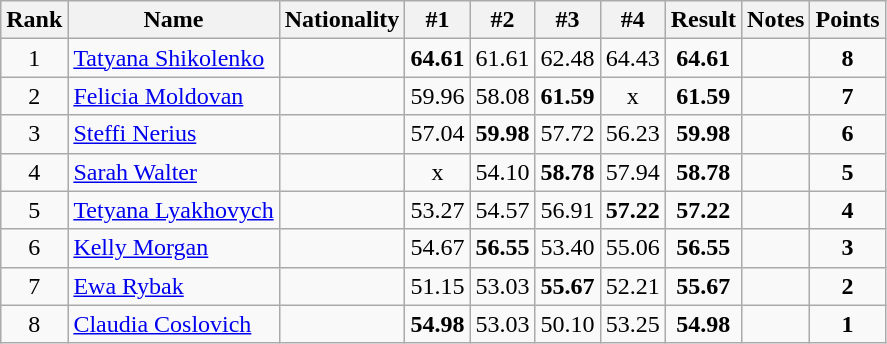<table class="wikitable sortable" style="text-align:center">
<tr>
<th>Rank</th>
<th>Name</th>
<th>Nationality</th>
<th>#1</th>
<th>#2</th>
<th>#3</th>
<th>#4</th>
<th>Result</th>
<th>Notes</th>
<th>Points</th>
</tr>
<tr>
<td>1</td>
<td align=left><a href='#'>Tatyana Shikolenko</a></td>
<td align=left></td>
<td><strong>64.61</strong></td>
<td>61.61</td>
<td>62.48</td>
<td>64.43</td>
<td><strong>64.61</strong></td>
<td></td>
<td><strong>8</strong></td>
</tr>
<tr>
<td>2</td>
<td align=left><a href='#'>Felicia Moldovan</a></td>
<td align=left></td>
<td>59.96</td>
<td>58.08</td>
<td><strong>61.59</strong></td>
<td>x</td>
<td><strong>61.59</strong></td>
<td></td>
<td><strong>7</strong></td>
</tr>
<tr>
<td>3</td>
<td align=left><a href='#'>Steffi Nerius</a></td>
<td align=left></td>
<td>57.04</td>
<td><strong>59.98</strong></td>
<td>57.72</td>
<td>56.23</td>
<td><strong>59.98</strong></td>
<td></td>
<td><strong>6</strong></td>
</tr>
<tr>
<td>4</td>
<td align=left><a href='#'>Sarah Walter</a></td>
<td align=left></td>
<td>x</td>
<td>54.10</td>
<td><strong>58.78</strong></td>
<td>57.94</td>
<td><strong>58.78</strong></td>
<td></td>
<td><strong>5</strong></td>
</tr>
<tr>
<td>5</td>
<td align=left><a href='#'>Tetyana Lyakhovych</a></td>
<td align=left></td>
<td>53.27</td>
<td>54.57</td>
<td>56.91</td>
<td><strong>57.22</strong></td>
<td><strong>57.22</strong></td>
<td></td>
<td><strong>4</strong></td>
</tr>
<tr>
<td>6</td>
<td align=left><a href='#'>Kelly Morgan</a></td>
<td align=left></td>
<td>54.67</td>
<td><strong>56.55</strong></td>
<td>53.40</td>
<td>55.06</td>
<td><strong>56.55</strong></td>
<td></td>
<td><strong>3</strong></td>
</tr>
<tr>
<td>7</td>
<td align=left><a href='#'>Ewa Rybak</a></td>
<td align=left></td>
<td>51.15</td>
<td>53.03</td>
<td><strong>55.67</strong></td>
<td>52.21</td>
<td><strong>55.67</strong></td>
<td></td>
<td><strong>2</strong></td>
</tr>
<tr>
<td>8</td>
<td align=left><a href='#'>Claudia Coslovich</a></td>
<td align=left></td>
<td><strong>54.98</strong></td>
<td>53.03</td>
<td>50.10</td>
<td>53.25</td>
<td><strong>54.98</strong></td>
<td></td>
<td><strong>1</strong></td>
</tr>
</table>
